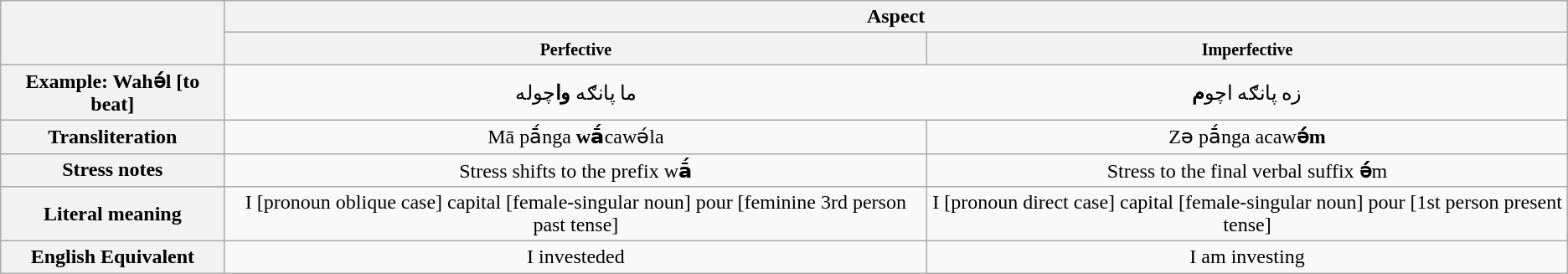<table class="wikitable" style="text-align: center">
<tr>
<th rowspan="2"></th>
<th colspan="2">Aspect</th>
</tr>
<tr>
<th style="border-right;"><small>Perfective</small></th>
<th style="border-left;"><small>Imperfective</small></th>
</tr>
<tr>
<th>Example: Wah<strong>ə́</strong>l [to beat]</th>
<td style="border-right: none;">ما پانګه <strong>وا</strong>چوله</td>
<td style="border-left: none;">زه پانګه اچو<strong>م</strong></td>
</tr>
<tr>
<th>Transliteration</th>
<td>Mā  pā́nga <strong>wā́</strong>cawə́la</td>
<td>Zə pā́nga acaw<strong>ə́m</strong></td>
</tr>
<tr>
<th>Stress notes</th>
<td>Stress shifts to the prefix w<strong>ā́</strong></td>
<td>Stress to the final verbal suffix <strong>ə́</strong>m</td>
</tr>
<tr>
<th>Literal meaning</th>
<td>I [pronoun oblique case] capital [female-singular noun] pour [feminine 3rd person past tense]</td>
<td>I [pronoun direct case] capital [female-singular noun] pour [1st person present tense]</td>
</tr>
<tr>
<th>English Equivalent</th>
<td>I investeded</td>
<td>I am investing</td>
</tr>
</table>
